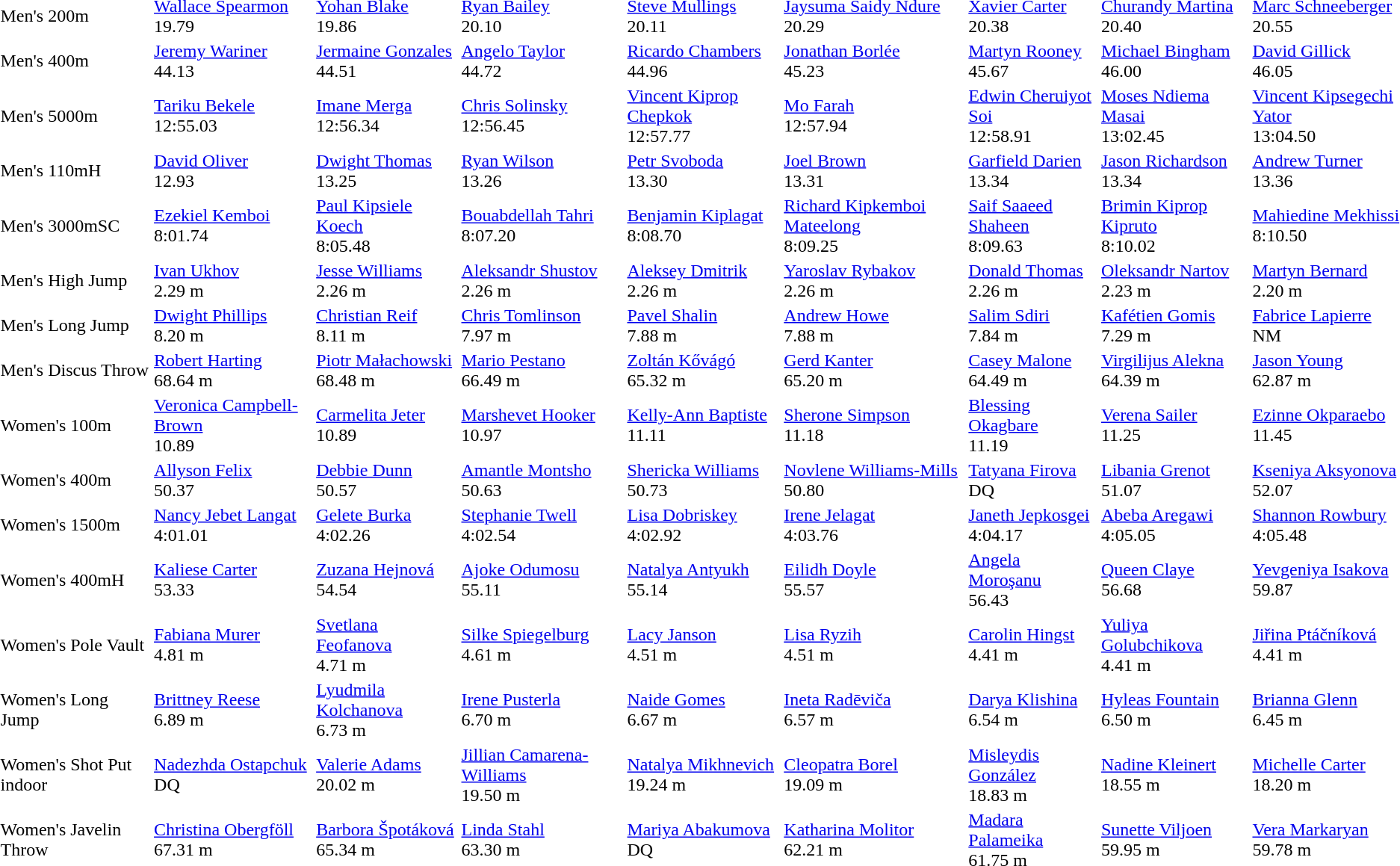<table>
<tr>
<td>Men's 200m<br></td>
<td><a href='#'>Wallace Spearmon</a><br>  19.79</td>
<td><a href='#'>Yohan Blake</a><br>  19.86</td>
<td><a href='#'>Ryan Bailey</a><br>  20.10</td>
<td><a href='#'>Steve Mullings</a><br>  20.11</td>
<td><a href='#'>Jaysuma Saidy Ndure</a><br>  20.29</td>
<td><a href='#'>Xavier Carter</a><br>  20.38</td>
<td><a href='#'>Churandy Martina</a><br>  20.40</td>
<td><a href='#'>Marc Schneeberger</a><br>  20.55</td>
</tr>
<tr>
<td>Men's 400m</td>
<td><a href='#'>Jeremy Wariner</a><br>  44.13</td>
<td><a href='#'>Jermaine Gonzales</a><br>  44.51</td>
<td><a href='#'>Angelo Taylor</a><br>  44.72</td>
<td><a href='#'>Ricardo Chambers</a><br>  44.96</td>
<td><a href='#'>Jonathan Borlée</a><br>  45.23</td>
<td><a href='#'>Martyn Rooney</a><br>  45.67</td>
<td><a href='#'>Michael Bingham</a><br>  46.00</td>
<td><a href='#'>David Gillick</a><br>  46.05</td>
</tr>
<tr>
<td>Men's 5000m</td>
<td><a href='#'>Tariku Bekele</a><br>  12:55.03</td>
<td><a href='#'>Imane Merga</a><br>  12:56.34</td>
<td><a href='#'>Chris Solinsky</a><br>  12:56.45</td>
<td><a href='#'>Vincent Kiprop Chepkok</a><br>  12:57.77</td>
<td><a href='#'>Mo Farah</a><br>  12:57.94</td>
<td><a href='#'>Edwin Cheruiyot Soi</a><br>  12:58.91</td>
<td><a href='#'>Moses Ndiema Masai</a><br>  13:02.45</td>
<td><a href='#'>Vincent Kipsegechi Yator</a><br>  13:04.50</td>
</tr>
<tr>
<td>Men's 110mH<br></td>
<td><a href='#'>David Oliver</a><br>  12.93</td>
<td><a href='#'>Dwight Thomas</a><br>  13.25</td>
<td><a href='#'>Ryan Wilson</a><br>  13.26</td>
<td><a href='#'>Petr Svoboda</a><br>  13.30</td>
<td><a href='#'>Joel Brown</a><br>  13.31</td>
<td><a href='#'>Garfield Darien</a><br>  13.34</td>
<td><a href='#'>Jason Richardson</a><br>  13.34</td>
<td><a href='#'>Andrew Turner</a><br>  13.36</td>
</tr>
<tr>
<td>Men's 3000mSC</td>
<td><a href='#'>Ezekiel Kemboi</a><br>  8:01.74</td>
<td><a href='#'>Paul Kipsiele Koech</a><br>  8:05.48</td>
<td><a href='#'>Bouabdellah Tahri</a><br>  8:07.20</td>
<td><a href='#'>Benjamin Kiplagat</a><br>  8:08.70</td>
<td><a href='#'>Richard Kipkemboi Mateelong</a><br>  8:09.25</td>
<td><a href='#'>Saif Saaeed Shaheen</a><br>  8:09.63</td>
<td><a href='#'>Brimin Kiprop Kipruto</a><br>  8:10.02</td>
<td><a href='#'>Mahiedine Mekhissi</a><br>  8:10.50</td>
</tr>
<tr>
<td>Men's High Jump</td>
<td><a href='#'>Ivan Ukhov</a><br>  2.29 m</td>
<td><a href='#'>Jesse Williams</a><br>  2.26 m</td>
<td><a href='#'>Aleksandr Shustov</a><br>  2.26 m</td>
<td><a href='#'>Aleksey Dmitrik</a><br>  2.26 m</td>
<td><a href='#'>Yaroslav Rybakov</a><br>  2.26 m</td>
<td><a href='#'>Donald Thomas</a><br>  2.26 m</td>
<td><a href='#'>Oleksandr Nartov</a><br>  2.23 m</td>
<td><a href='#'>Martyn Bernard</a><br>  2.20 m</td>
</tr>
<tr>
<td>Men's Long Jump</td>
<td><a href='#'>Dwight Phillips</a><br>  8.20 m</td>
<td><a href='#'>Christian Reif</a><br>  8.11 m</td>
<td><a href='#'>Chris Tomlinson</a><br>  7.97 m</td>
<td><a href='#'>Pavel Shalin</a><br>  7.88 m</td>
<td><a href='#'>Andrew Howe</a><br>  7.88 m</td>
<td><a href='#'>Salim Sdiri</a><br>  7.84 m</td>
<td><a href='#'>Kafétien Gomis</a><br>  7.29 m</td>
<td><a href='#'>Fabrice Lapierre</a><br>  NM</td>
</tr>
<tr>
<td>Men's Discus Throw</td>
<td><a href='#'>Robert Harting</a><br>  68.64 m</td>
<td><a href='#'>Piotr Małachowski</a><br>  68.48 m</td>
<td><a href='#'>Mario Pestano</a><br>  66.49 m</td>
<td><a href='#'>Zoltán Kővágó</a><br>  65.32 m</td>
<td><a href='#'>Gerd Kanter</a><br>  65.20 m</td>
<td><a href='#'>Casey Malone</a><br>  64.49 m</td>
<td><a href='#'>Virgilijus Alekna</a><br>  64.39 m</td>
<td><a href='#'>Jason Young</a><br>  62.87 m</td>
</tr>
<tr>
<td>Women's 100m<br></td>
<td><a href='#'>Veronica Campbell-Brown</a><br>  10.89</td>
<td><a href='#'>Carmelita Jeter</a><br>  10.89</td>
<td><a href='#'>Marshevet Hooker</a><br>  10.97</td>
<td><a href='#'>Kelly-Ann Baptiste</a><br>  11.11</td>
<td><a href='#'>Sherone Simpson</a><br>  11.18</td>
<td><a href='#'>Blessing Okagbare</a><br>  11.19</td>
<td><a href='#'>Verena Sailer</a><br>  11.25</td>
<td><a href='#'>Ezinne Okparaebo</a><br>  11.45</td>
</tr>
<tr>
<td>Women's 400m</td>
<td><a href='#'>Allyson Felix</a><br>  50.37</td>
<td><a href='#'>Debbie Dunn</a><br>  50.57</td>
<td><a href='#'>Amantle Montsho</a><br>  50.63</td>
<td><a href='#'>Shericka Williams</a><br>  50.73</td>
<td><a href='#'>Novlene Williams-Mills</a><br>  50.80</td>
<td><a href='#'>Tatyana Firova</a><br>  DQ</td>
<td><a href='#'>Libania Grenot</a><br>  51.07</td>
<td><a href='#'>Kseniya Aksyonova</a><br>  52.07</td>
</tr>
<tr>
<td>Women's 1500m</td>
<td><a href='#'>Nancy Jebet Langat</a><br>  4:01.01</td>
<td><a href='#'>Gelete Burka</a><br>  4:02.26</td>
<td><a href='#'>Stephanie Twell</a><br>  4:02.54</td>
<td><a href='#'>Lisa Dobriskey</a><br>  4:02.92</td>
<td><a href='#'>Irene Jelagat</a><br>  4:03.76</td>
<td><a href='#'>Janeth Jepkosgei</a><br>  4:04.17</td>
<td><a href='#'>Abeba Aregawi</a><br>  4:05.05</td>
<td><a href='#'>Shannon Rowbury</a><br>  4:05.48</td>
</tr>
<tr>
<td>Women's 400mH</td>
<td><a href='#'>Kaliese Carter</a><br>  53.33</td>
<td><a href='#'>Zuzana Hejnová</a><br>  54.54</td>
<td><a href='#'>Ajoke Odumosu</a><br>  55.11</td>
<td><a href='#'>Natalya Antyukh</a><br>  55.14</td>
<td><a href='#'>Eilidh Doyle</a><br>  55.57</td>
<td><a href='#'>Angela Moroşanu</a><br>  56.43</td>
<td><a href='#'>Queen Claye</a><br>  56.68</td>
<td><a href='#'>Yevgeniya Isakova</a><br>  59.87</td>
</tr>
<tr>
<td>Women's Pole Vault</td>
<td><a href='#'>Fabiana Murer</a><br>  4.81 m</td>
<td><a href='#'>Svetlana Feofanova</a><br>  4.71 m</td>
<td><a href='#'>Silke Spiegelburg</a><br>  4.61 m</td>
<td><a href='#'>Lacy Janson</a><br>  4.51 m</td>
<td><a href='#'>Lisa Ryzih</a><br>  4.51 m</td>
<td><a href='#'>Carolin Hingst</a><br>  4.41 m</td>
<td><a href='#'>Yuliya Golubchikova</a><br>  4.41 m</td>
<td><a href='#'>Jiřina Ptáčníková</a><br>  4.41 m</td>
</tr>
<tr>
<td>Women's Long Jump</td>
<td><a href='#'>Brittney Reese</a><br>  6.89 m</td>
<td><a href='#'>Lyudmila Kolchanova</a><br>  6.73 m</td>
<td><a href='#'>Irene Pusterla</a><br>  6.70 m</td>
<td><a href='#'>Naide Gomes</a><br>  6.67 m</td>
<td><a href='#'>Ineta Radēviča</a><br>  6.57 m</td>
<td><a href='#'>Darya Klishina</a><br>  6.54 m</td>
<td><a href='#'>Hyleas Fountain</a><br>  6.50 m</td>
<td><a href='#'>Brianna Glenn</a><br>  6.45 m</td>
</tr>
<tr>
<td>Women's Shot Put indoor</td>
<td><a href='#'>Nadezhda Ostapchuk</a><br>  DQ</td>
<td><a href='#'>Valerie Adams</a><br>  20.02 m</td>
<td><a href='#'>Jillian Camarena-Williams</a><br>  19.50 m</td>
<td><a href='#'>Natalya Mikhnevich</a><br>  19.24 m</td>
<td><a href='#'>Cleopatra Borel</a><br>  19.09 m</td>
<td><a href='#'>Misleydis González</a><br>  18.83 m</td>
<td><a href='#'>Nadine Kleinert</a><br>  18.55 m</td>
<td><a href='#'>Michelle Carter</a><br>  18.20 m</td>
</tr>
<tr>
<td>Women's Javelin Throw</td>
<td><a href='#'>Christina Obergföll</a><br>  67.31 m</td>
<td><a href='#'>Barbora Špotáková</a><br>  65.34 m</td>
<td><a href='#'>Linda Stahl</a><br>  63.30 m</td>
<td><a href='#'>Mariya Abakumova</a><br>  DQ</td>
<td><a href='#'>Katharina Molitor</a><br>  62.21 m</td>
<td><a href='#'>Madara Palameika</a><br>  61.75 m</td>
<td><a href='#'>Sunette Viljoen</a><br>  59.95 m</td>
<td><a href='#'>Vera Markaryan</a><br>  59.78 m</td>
</tr>
</table>
